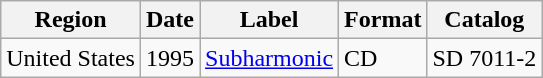<table class="wikitable">
<tr>
<th>Region</th>
<th>Date</th>
<th>Label</th>
<th>Format</th>
<th>Catalog</th>
</tr>
<tr>
<td>United States</td>
<td>1995</td>
<td><a href='#'>Subharmonic</a></td>
<td>CD</td>
<td>SD 7011-2</td>
</tr>
</table>
